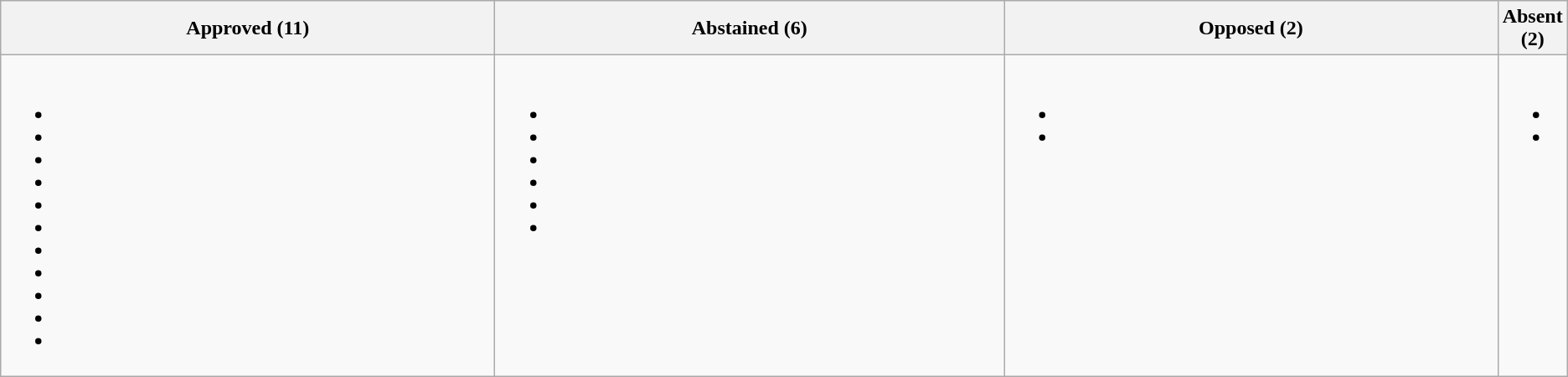<table class=wikitable>
<tr>
<th width="33%">Approved (11)</th>
<th width="34%">Abstained (6)</th>
<th width="33%">Opposed (2)</th>
<th width="33%">Absent (2)</th>
</tr>
<tr valign=top>
<td><br><ul><li></li><li></li><li></li><li></li><li></li><li></li><li></li><li></li><li></li><li></li><li></li></ul></td>
<td><br><ul><li></li><li></li><li></li><li></li><li></li><li></li></ul></td>
<td><br><ul><li></li><li></li></ul></td>
<td><br><ul><li></li><li></li></ul></td>
</tr>
</table>
